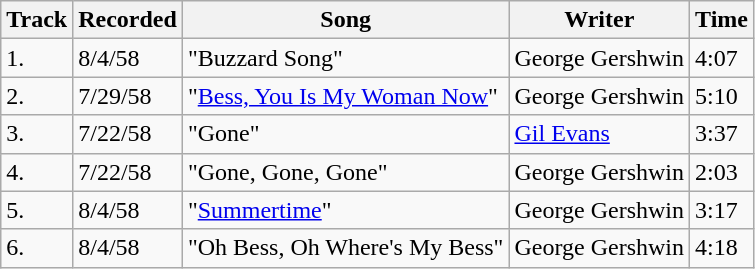<table class="wikitable">
<tr>
<th>Track</th>
<th>Recorded</th>
<th>Song</th>
<th>Writer</th>
<th>Time</th>
</tr>
<tr>
<td>1.</td>
<td>8/4/58</td>
<td>"Buzzard Song"</td>
<td>George Gershwin</td>
<td>4:07</td>
</tr>
<tr>
<td>2.</td>
<td>7/29/58</td>
<td>"<a href='#'>Bess, You Is My Woman Now</a>"</td>
<td>George Gershwin</td>
<td>5:10</td>
</tr>
<tr>
<td>3.</td>
<td>7/22/58</td>
<td>"Gone"</td>
<td><a href='#'>Gil Evans</a></td>
<td>3:37</td>
</tr>
<tr>
<td>4.</td>
<td>7/22/58</td>
<td>"Gone, Gone, Gone"</td>
<td>George Gershwin</td>
<td>2:03</td>
</tr>
<tr>
<td>5.</td>
<td>8/4/58</td>
<td>"<a href='#'>Summertime</a>"</td>
<td>George Gershwin</td>
<td>3:17</td>
</tr>
<tr>
<td>6.</td>
<td>8/4/58</td>
<td>"Oh Bess, Oh Where's My Bess"</td>
<td>George Gershwin</td>
<td>4:18</td>
</tr>
</table>
